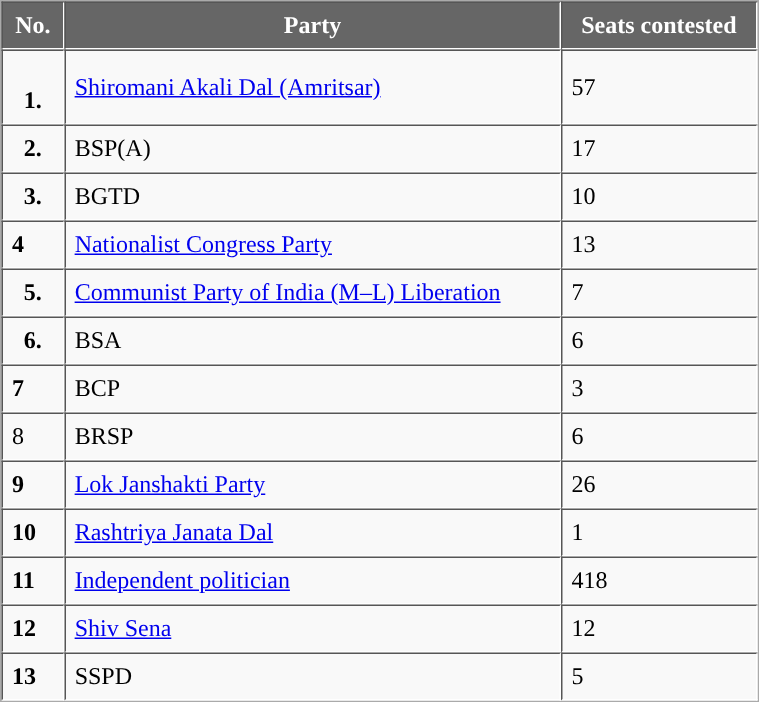<table class="sortable" width="40%" border="2" cellpadding="6" cellspacing="0" style="margin: 1em 1em 1em 0; background: #f9f9f9; border: 1px #aaa solid">
<tr>
<th style="background-color:#666666; color:white">No.</th>
<th style="background-color:#666666; color:white">Party</th>
<th style="background-color:#666666; color:white">Seats contested</th>
</tr>
<tr>
<td style="text-align:center; background:"><br><strong>1.</strong></td>
<td><a href='#'>Shiromani Akali Dal (Amritsar)</a></td>
<td>57</td>
</tr>
<tr>
<td style="text-align:center; background:"><strong>2.</strong></td>
<td>BSP(A)</td>
<td>17</td>
</tr>
<tr>
<td style="text-align:center; background:"><strong>3.</strong></td>
<td>BGTD</td>
<td>10</td>
</tr>
<tr>
<td style="background-color: "><strong>4</strong></td>
<td><a href='#'>Nationalist Congress Party</a></td>
<td>13</td>
</tr>
<tr>
<td style="text-align:center; background:"><strong>5.</strong></td>
<td><a href='#'>Communist Party of India (M–L) Liberation</a></td>
<td>7</td>
</tr>
<tr>
<td style="text-align:center; background:"><strong>6.</strong></td>
<td>BSA</td>
<td>6</td>
</tr>
<tr>
<td style="background-color: "><strong>7</strong></td>
<td>BCP</td>
<td>3</td>
</tr>
<tr>
<td style="background-color: ">8</td>
<td>BRSP</td>
<td>6</td>
</tr>
<tr>
<td style="background-color: "><strong>9</strong></td>
<td><a href='#'>Lok Janshakti Party</a></td>
<td>26</td>
</tr>
<tr>
<td style="background-color: "><strong>10</strong></td>
<td><a href='#'>Rashtriya Janata Dal</a></td>
<td>1</td>
</tr>
<tr>
<td><strong>11</strong></td>
<td><a href='#'>Independent politician</a></td>
<td>418</td>
</tr>
<tr>
<td style="background-color: "><strong>12</strong></td>
<td><a href='#'>Shiv Sena</a></td>
<td>12</td>
</tr>
<tr>
<td style="background-color: "><strong>13</strong></td>
<td>SSPD</td>
<td>5</td>
</tr>
</table>
